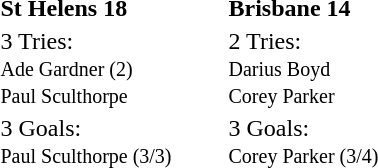<table>
<tr>
<td><strong>St Helens 18</strong></td>
<td style="width:30px;"></td>
<td><strong>Brisbane 14</strong></td>
</tr>
<tr>
<td>3 Tries:<br><small>Ade Gardner (2)<br>Paul Sculthorpe</small></td>
<td></td>
<td>2 Tries:<br><small>Darius Boyd<br>Corey Parker</small></td>
</tr>
<tr>
<td>3 Goals:<br><small>Paul Sculthorpe (3/3)</small></td>
<td></td>
<td>3 Goals:<br><small>Corey Parker (3/4)</small></td>
</tr>
</table>
